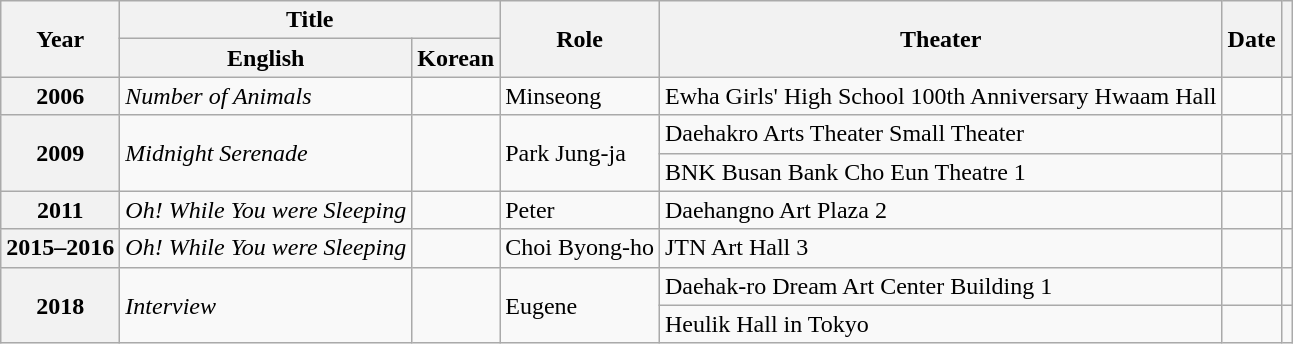<table class="wikitable plainrowheaders sortable" style="clear:none; font-size:100%; padding:0 auto">
<tr>
<th scope="col" rowspan="2">Year</th>
<th scope="col" colspan="2">Title</th>
<th scope="col" rowspan="2">Role</th>
<th scope="col" rowspan="2">Theater</th>
<th scope="col" rowspan="2">Date</th>
<th scope="col" rowspan="2"></th>
</tr>
<tr>
<th scope="col">English</th>
<th scope="col">Korean</th>
</tr>
<tr>
<th scope="row">2006</th>
<td><em>Number of Animals</em></td>
<td></td>
<td>Minseong</td>
<td>Ewha Girls' High School 100th Anniversary Hwaam Hall</td>
<td></td>
<td></td>
</tr>
<tr>
<th scope="row" rowspan="2">2009</th>
<td rowspan="2"><em>Midnight Serenade</em></td>
<td rowspan="2"></td>
<td rowspan="2">Park Jung-ja</td>
<td>Daehakro Arts Theater Small Theater</td>
<td></td>
<td></td>
</tr>
<tr>
<td>BNK Busan Bank Cho Eun Theatre 1</td>
<td></td>
<td></td>
</tr>
<tr>
<th scope="row">2011</th>
<td><em>Oh! While You were Sleeping</em></td>
<td></td>
<td>Peter</td>
<td>Daehangno Art Plaza 2</td>
<td></td>
<td></td>
</tr>
<tr>
<th scope="row">2015–2016</th>
<td><em>Oh! While You were Sleeping</em></td>
<td></td>
<td>Choi Byong-ho</td>
<td>JTN Art Hall 3</td>
<td></td>
<td></td>
</tr>
<tr>
<th scope="row" rowspan="2">2018</th>
<td rowspan="2"><em>Interview</em></td>
<td rowspan="2"></td>
<td rowspan="2">Eugene</td>
<td>Daehak-ro Dream Art Center Building 1</td>
<td></td>
<td></td>
</tr>
<tr>
<td>Heulik Hall in Tokyo</td>
<td></td>
<td></td>
</tr>
</table>
